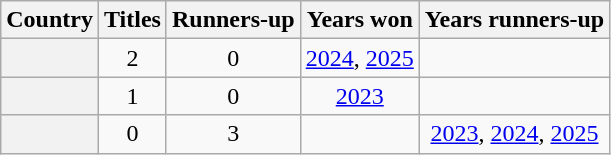<table class="wikitable plainrowheaders sortable">
<tr>
<th scope="col">Country</th>
<th scope="col">Titles</th>
<th scope="col">Runners-up</th>
<th scope="col">Years won</th>
<th scope="col">Years runners-up</th>
</tr>
<tr>
<th align="left" scope="row"></th>
<td align="center">2</td>
<td align="center">0</td>
<td align="center"><a href='#'>2024</a>, <a href='#'>2025</a></td>
<td align="center"></td>
</tr>
<tr>
<th align="left" scope="row"></th>
<td align="center">1</td>
<td align="center">0</td>
<td align="center"><a href='#'>2023</a></td>
<td align="center"></td>
</tr>
<tr>
<th align="left" scope="row"></th>
<td align="center">0</td>
<td align="center">3</td>
<td align="center"></td>
<td align="center"><a href='#'>2023</a>, <a href='#'>2024</a>, <a href='#'>2025</a></td>
</tr>
</table>
